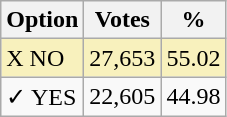<table class="wikitable">
<tr>
<th>Option</th>
<th>Votes</th>
<th>%</th>
</tr>
<tr>
<td style=background:#f8f1bd>X NO</td>
<td style=background:#f8f1bd>27,653</td>
<td style=background:#f8f1bd>55.02</td>
</tr>
<tr>
<td>✓ YES</td>
<td>22,605</td>
<td>44.98</td>
</tr>
</table>
